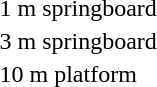<table>
<tr valign="top">
<td>1 m springboard</td>
<td></td>
<td></td>
<td></td>
</tr>
<tr valign="top">
<td>3 m springboard</td>
<td></td>
<td></td>
<td></td>
</tr>
<tr valign="top">
<td>10 m platform</td>
<td></td>
<td></td>
<td></td>
</tr>
</table>
